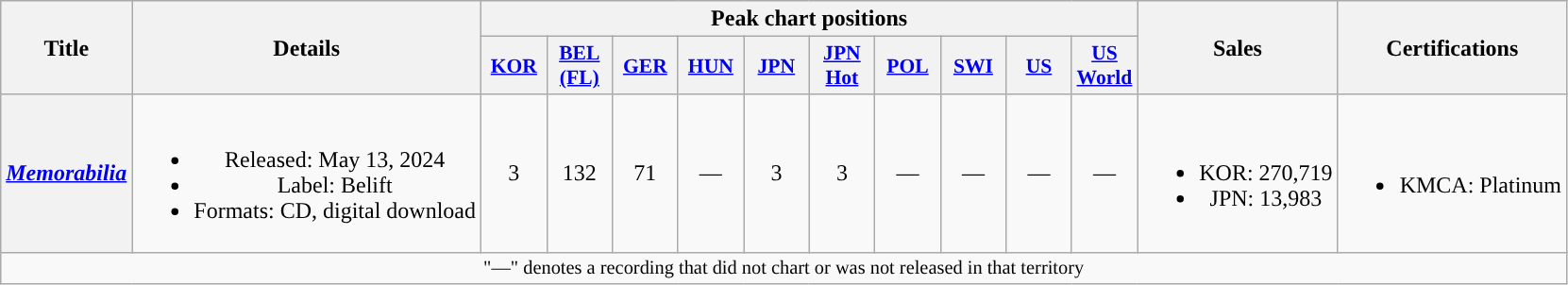<table class="wikitable plainrowheaders" style="text-align:center;">
<tr>
<th scope="col" rowspan="2">Title</th>
<th scope="col" rowspan="2">Details</th>
<th scope="col" colspan="10">Peak chart positions</th>
<th scope="col" rowspan="2">Sales</th>
<th scope="col" rowspan="2">Certifications</th>
</tr>
<tr>
<th scope="col" style="width:2.75em;font-size:90%;"><a href='#'>KOR</a><br></th>
<th scope="col" style="width:2.75em;font-size:90%;"><a href='#'>BEL<br>(FL)</a><br></th>
<th scope="col" style="width:2.75em;font-size:90%;"><a href='#'>GER</a><br></th>
<th scope="col" style="width:2.75em;font-size:90%;"><a href='#'>HUN</a><br></th>
<th scope="col" style="width:2.75em;font-size:90%;"><a href='#'>JPN</a><br></th>
<th scope="col" style="width:2.75em;font-size:90%;"><a href='#'>JPN Hot</a><br></th>
<th scope="col" style="width:2.75em;font-size:90%;"><a href='#'>POL</a><br></th>
<th scope="col" style="width:2.75em;font-size:90%;"><a href='#'>SWI</a><br></th>
<th scope="col" style="width:2.75em;font-size:90%;"><a href='#'>US</a><br></th>
<th scope="col" style="width:2.75em;font-size:90%;"><a href='#'>US<br>World</a><br></th>
</tr>
<tr>
<th scope="row"><em><a href='#'>Memorabilia</a></em></th>
<td><br><ul><li>Released: May 13, 2024</li><li>Label: Belift</li><li>Formats: CD, digital download</li></ul></td>
<td>3</td>
<td>132</td>
<td>71</td>
<td>—</td>
<td>3</td>
<td>3</td>
<td>—</td>
<td>—</td>
<td>—</td>
<td>—</td>
<td><br><ul><li>KOR: 270,719</li><li>JPN: 13,983 </li></ul></td>
<td><br><ul><li>KMCA: Platinum</li></ul></td>
</tr>
<tr>
<td colspan="14" style="font-size:85%">"—" denotes a recording that did not chart or was not released in that territory</td>
</tr>
</table>
